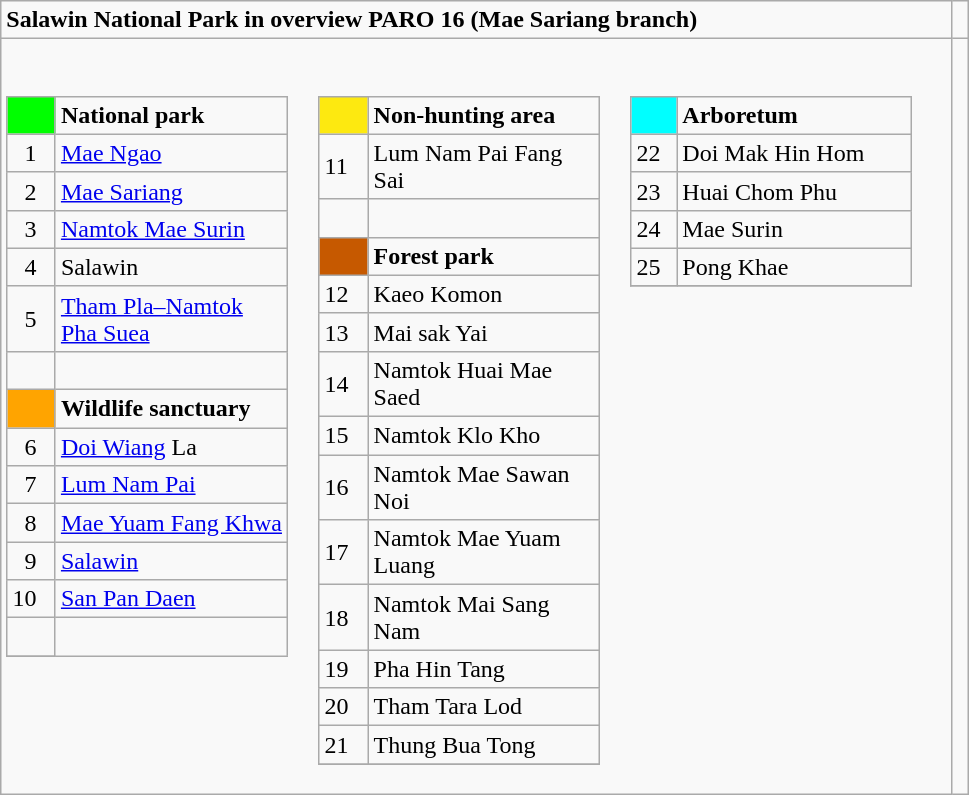<table role="presentation" class="wikitable mw-collapsible mw-collapsed">
<tr>
<td><strong>Salawin National Park in overview PARO 16 (Mae Sariang branch)</strong></td>
<td> </td>
</tr>
<tr>
<td><br><table class= "wikitable" style= "width:30%; display:inline-table;">
<tr>
<td style="width:3%; background:#00FF00;"> </td>
<td style="width:27%;"><strong>National park</strong></td>
</tr>
<tr>
<td>  1</td>
<td><a href='#'>Mae Ngao</a></td>
</tr>
<tr>
<td>  2</td>
<td><a href='#'>Mae Sariang</a></td>
</tr>
<tr>
<td>  3</td>
<td><a href='#'>Namtok Mae Surin</a></td>
</tr>
<tr>
<td>  4</td>
<td>Salawin</td>
</tr>
<tr>
<td>  5</td>
<td><a href='#'>Tham Pla–Namtok Pha Suea</a></td>
</tr>
<tr>
<td> </td>
<td> </td>
</tr>
<tr>
<td style="width:3%; background:#FFA400;"> </td>
<td style="width:27%;"><strong>Wildlife sanctuary</strong></td>
</tr>
<tr>
<td>  6</td>
<td><a href='#'>Doi Wiang</a> La</td>
</tr>
<tr>
<td>  7</td>
<td><a href='#'>Lum Nam Pai</a></td>
</tr>
<tr>
<td>  8</td>
<td><a href='#'>Mae Yuam Fang Khwa</a></td>
</tr>
<tr>
<td>  9</td>
<td><a href='#'>Salawin</a></td>
</tr>
<tr>
<td>10</td>
<td><a href='#'>San Pan Daen</a></td>
</tr>
<tr>
<td>  </td>
</tr>
<tr>
</tr>
</table>
<table class= "wikitable" style= "width:30%; display:inline-table;">
<tr>
<td style="width:3%; background:#FDE910;"> </td>
<td style="width:30%;"><strong>Non-hunting area</strong></td>
</tr>
<tr>
<td>11</td>
<td>Lum Nam Pai Fang Sai</td>
</tr>
<tr>
<td>  </td>
</tr>
<tr>
<td style="width:3%; background:#C65900;"> </td>
<td><strong>Forest park</strong></td>
</tr>
<tr>
<td>12</td>
<td>Kaeo Komon</td>
</tr>
<tr>
<td>13</td>
<td>Mai sak Yai</td>
</tr>
<tr>
<td>14</td>
<td>Namtok Huai Mae Saed</td>
</tr>
<tr>
<td>15</td>
<td>Namtok Klo Kho</td>
</tr>
<tr>
<td>16</td>
<td>Namtok Mae Sawan Noi</td>
</tr>
<tr>
<td>17</td>
<td>Namtok Mae Yuam Luang</td>
</tr>
<tr>
<td>18</td>
<td>Namtok Mai Sang Nam</td>
</tr>
<tr>
<td>19</td>
<td>Pha Hin Tang</td>
</tr>
<tr>
<td>20</td>
<td>Tham Tara Lod</td>
</tr>
<tr>
<td>21</td>
<td>Thung Bua Tong</td>
</tr>
<tr>
</tr>
</table>
<table class= "wikitable" style= "width:30%; display:inline-table;">
<tr>
<td style="width:3%; background:#00FFFF;"> </td>
<td style="width:30%;"><strong>Arboretum</strong></td>
</tr>
<tr>
<td>22</td>
<td>Doi Mak Hin Hom</td>
</tr>
<tr>
<td>23</td>
<td>Huai Chom Phu</td>
</tr>
<tr>
<td>24</td>
<td>Mae Surin</td>
</tr>
<tr>
<td>25</td>
<td>Pong Khae</td>
</tr>
<tr>
</tr>
</table>
</td>
</tr>
</table>
